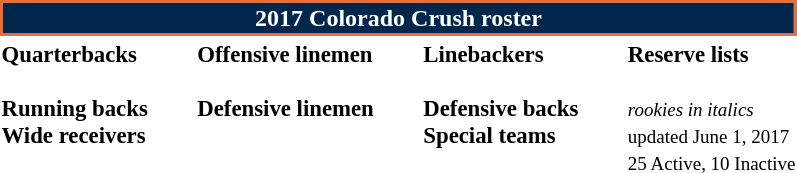<table class="toccolours" style="text-align: left;">
<tr>
<th colspan="7" style="background:#00274B; border:2px solid #E46F3B; color:white; text-align:center;"><strong>2017 Colorado Crush roster</strong></th>
</tr>
<tr>
<td style="font-size: 95%;vertical-align:top;"><strong>Quarterbacks</strong><br>
<br><strong>Running backs</strong>

<br><strong>Wide receivers</strong>



</td>
<td style="width: 25px;"></td>
<td style="font-size: 95%;vertical-align:top;"><strong>Offensive linemen</strong><br>


<br><strong>Defensive linemen</strong>




</td>
<td style="width: 25px;"></td>
<td style="font-size: 95%;vertical-align:top;"><strong>Linebackers</strong><br>
<br><strong>Defensive backs</strong>




<br><strong>Special teams</strong>
</td>
<td style="width: 25px;"></td>
<td style="font-size: 95%;vertical-align:top;"><strong>Reserve lists</strong><br>








<br><small><em>rookies in italics</em><br><span></span> updated June 1, 2017</small><br>
<small>25 Active, 10 Inactive</small></td>
</tr>
<tr>
</tr>
</table>
